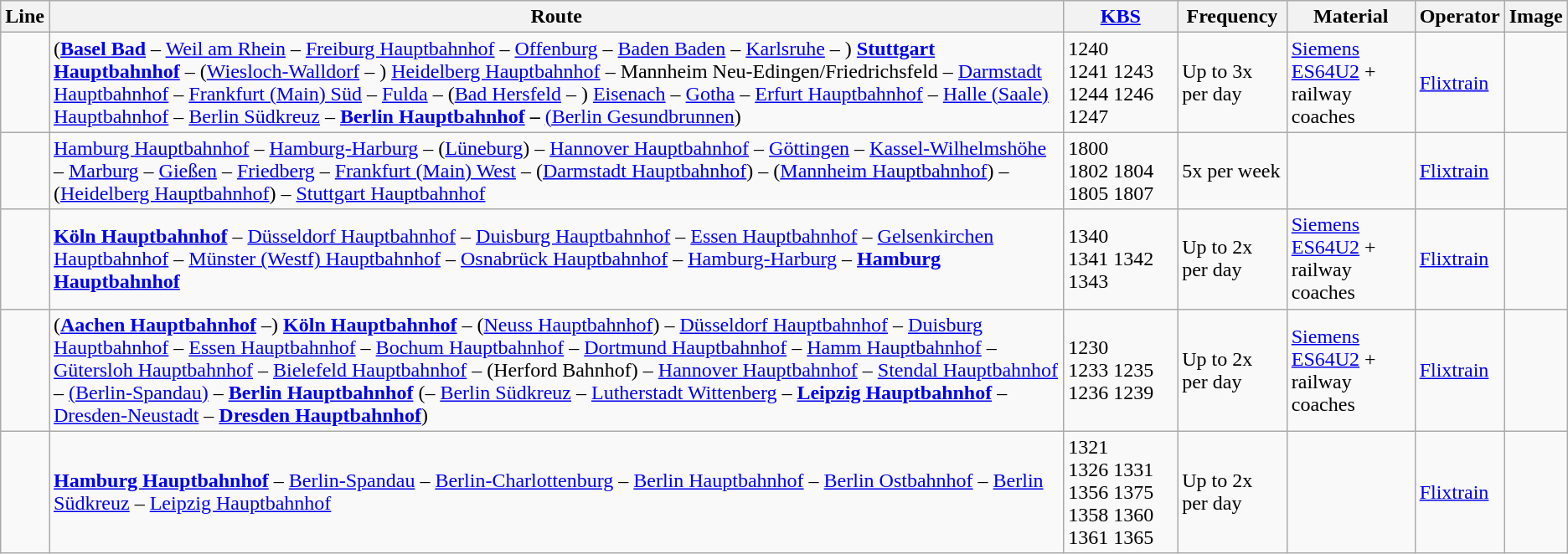<table class="wikitable">
<tr>
<th>Line</th>
<th>Route</th>
<th><a href='#'>KBS</a></th>
<th>Frequency</th>
<th>Material</th>
<th>Operator</th>
<th>Image</th>
</tr>
<tr>
<td></td>
<td>(<strong><a href='#'>Basel Bad</a></strong> – <a href='#'>Weil am Rhein</a> – <a href='#'>Freiburg Hauptbahnhof</a> – <a href='#'>Offenburg</a> – <a href='#'>Baden Baden</a> – <a href='#'>Karlsruhe</a> – ) <strong><a href='#'>Stuttgart Hauptbahnhof</a></strong> – (<a href='#'>Wiesloch-Walldorf</a> – ) <a href='#'>Heidelberg Hauptbahnhof</a> – Mannheim Neu-Edingen/Friedrichsfeld – <a href='#'>Darmstadt Hauptbahnhof</a> – <a href='#'>Frankfurt (Main) Süd</a> – <a href='#'>Fulda</a> – (<a href='#'>Bad Hersfeld</a> – ) <a href='#'>Eisenach</a> – <a href='#'>Gotha</a> – <a href='#'>Erfurt Hauptbahnhof</a> – <a href='#'>Halle (Saale) Hauptbahnhof</a> – <a href='#'>Berlin Südkreuz</a> – <strong><a href='#'>Berlin Hauptbahnhof</a> –</strong> <a href='#'>(Berlin Gesundbrunnen</a>)</td>
<td>1240<br>1241
1243
1244
1246
1247</td>
<td>Up to 3x per day</td>
<td><a href='#'>Siemens ES64U2</a> + railway coaches</td>
<td><a href='#'>Flixtrain</a></td>
<td></td>
</tr>
<tr>
<td></td>
<td><a href='#'>Hamburg Hauptbahnhof</a> – <a href='#'>Hamburg-Harburg</a> – (<a href='#'>Lüneburg</a>) – <a href='#'>Hannover Hauptbahnhof</a> – <a href='#'>Göttingen</a> – <a href='#'>Kassel-Wilhelmshöhe</a> – <a href='#'>Marburg</a> – <a href='#'>Gießen</a> – <a href='#'>Friedberg</a> – <a href='#'>Frankfurt (Main) West</a> – (<a href='#'>Darmstadt Hauptbahnhof</a>) – (<a href='#'>Mannheim Hauptbahnhof</a>) – (<a href='#'>Heidelberg Hauptbahnhof</a>) – <a href='#'>Stuttgart Hauptbahnhof</a></td>
<td>1800<br>1802
1804
1805
1807</td>
<td>5x per week</td>
<td></td>
<td><a href='#'>Flixtrain</a></td>
<td></td>
</tr>
<tr>
<td></td>
<td><strong><a href='#'>Köln Hauptbahnhof</a></strong> – <a href='#'>Düsseldorf Hauptbahnhof</a> – <a href='#'>Duisburg Hauptbahnhof</a> – <a href='#'>Essen Hauptbahnhof</a> – <a href='#'>Gelsenkirchen Hauptbahnhof</a> – <a href='#'>Münster (Westf) Hauptbahnhof</a> – <a href='#'>Osnabrück Hauptbahnhof</a> – <a href='#'>Hamburg-Harburg</a> – <strong><a href='#'>Hamburg Hauptbahnhof</a></strong></td>
<td>1340<br>1341
1342
1343</td>
<td>Up to 2x per day</td>
<td><a href='#'>Siemens ES64U2</a> + railway coaches</td>
<td><a href='#'>Flixtrain</a></td>
<td></td>
</tr>
<tr>
<td></td>
<td>(<strong><a href='#'>Aachen Hauptbahnhof</a></strong> –) <strong><a href='#'>Köln Hauptbahnhof</a></strong> – (<a href='#'>Neuss Hauptbahnhof</a>)  – <a href='#'>Düsseldorf Hauptbahnhof</a> – <a href='#'>Duisburg Hauptbahnhof</a> – <a href='#'>Essen Hauptbahnhof</a> – <a href='#'>Bochum Hauptbahnhof</a> – <a href='#'>Dortmund Hauptbahnhof</a> – <a href='#'>Hamm Hauptbahnhof</a> – <a href='#'>Gütersloh Hauptbahnhof</a> – <a href='#'>Bielefeld Hauptbahnhof</a> – (Herford Bahnhof) – <a href='#'>Hannover Hauptbahnhof</a> – <a href='#'>Stendal Hauptbahnhof</a> – <a href='#'>(Berlin-Spandau)</a> – <strong><a href='#'>Berlin Hauptbahnhof</a></strong> (– <a href='#'>Berlin Südkreuz</a> – <a href='#'>Lutherstadt Wittenberg</a> –  <strong><a href='#'>Leipzig Hauptbahnhof</a></strong> – <a href='#'>Dresden-Neustadt</a> – <strong><a href='#'>Dresden Hauptbahnhof</a></strong>)</td>
<td>1230<br>1233
1235
1236
1239</td>
<td>Up to 2x per day</td>
<td><a href='#'>Siemens ES64U2</a> + railway coaches</td>
<td><a href='#'>Flixtrain</a></td>
<td></td>
</tr>
<tr>
<td></td>
<td><strong><a href='#'>Hamburg Hauptbahnhof</a></strong> – <a href='#'>Berlin-Spandau</a> – <a href='#'>Berlin-Charlottenburg</a> – <a href='#'>Berlin Hauptbahnhof</a> – <a href='#'>Berlin Ostbahnhof</a> – <a href='#'>Berlin Südkreuz</a> – <a href='#'>Leipzig Hauptbahnhof</a></td>
<td>1321<br>1326
1331
1356
1375
1358
1360
1361
1365</td>
<td>Up to 2x per day</td>
<td></td>
<td><a href='#'>Flixtrain</a></td>
<td></td>
</tr>
</table>
